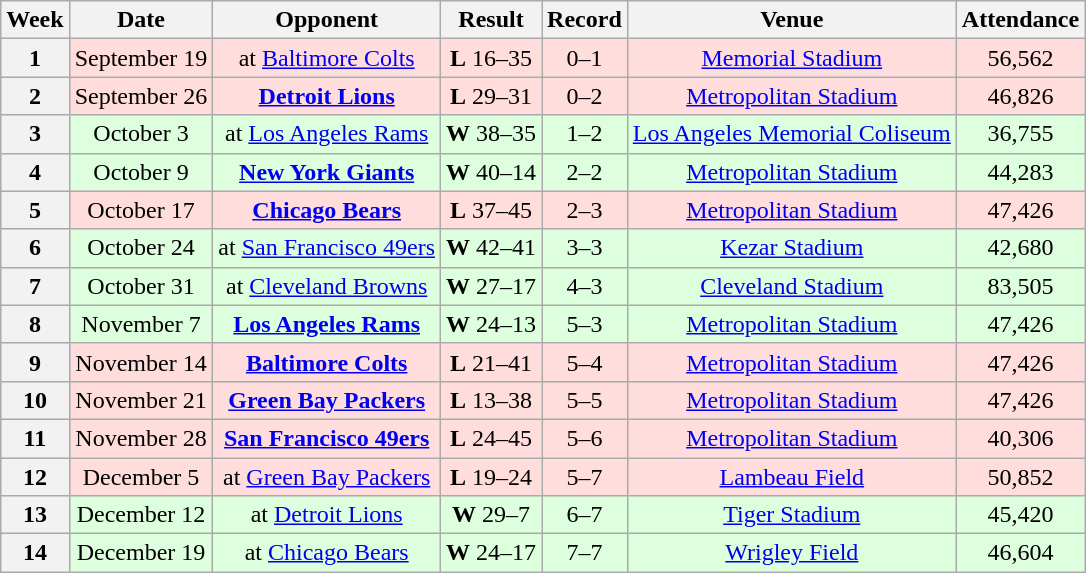<table class="wikitable" style="text-align:center">
<tr>
<th>Week</th>
<th>Date</th>
<th>Opponent</th>
<th>Result</th>
<th>Record</th>
<th>Venue</th>
<th>Attendance</th>
</tr>
<tr style="background:#ffdddd">
<th>1</th>
<td>September 19</td>
<td>at <a href='#'>Baltimore Colts</a></td>
<td><strong>L</strong> 16–35</td>
<td>0–1</td>
<td><a href='#'>Memorial Stadium</a></td>
<td>56,562</td>
</tr>
<tr style="background:#ffdddd">
<th>2</th>
<td>September 26</td>
<td><strong><a href='#'>Detroit Lions</a></strong></td>
<td><strong>L</strong> 29–31</td>
<td>0–2</td>
<td><a href='#'>Metropolitan Stadium</a></td>
<td>46,826</td>
</tr>
<tr style="background:#ddffdd">
<th>3</th>
<td>October 3</td>
<td>at <a href='#'>Los Angeles Rams</a></td>
<td><strong>W</strong> 38–35</td>
<td>1–2</td>
<td><a href='#'>Los Angeles Memorial Coliseum</a></td>
<td>36,755</td>
</tr>
<tr style="background:#ddffdd">
<th>4</th>
<td>October 9</td>
<td><strong><a href='#'>New York Giants</a></strong></td>
<td><strong>W</strong> 40–14</td>
<td>2–2</td>
<td><a href='#'>Metropolitan Stadium</a></td>
<td>44,283</td>
</tr>
<tr style="background:#ffdddd">
<th>5</th>
<td>October 17</td>
<td><strong><a href='#'>Chicago Bears</a></strong></td>
<td><strong>L</strong> 37–45</td>
<td>2–3</td>
<td><a href='#'>Metropolitan Stadium</a></td>
<td>47,426</td>
</tr>
<tr style="background:#ddffdd">
<th>6</th>
<td>October 24</td>
<td>at <a href='#'>San Francisco 49ers</a></td>
<td><strong>W</strong> 42–41</td>
<td>3–3</td>
<td><a href='#'>Kezar Stadium</a></td>
<td>42,680</td>
</tr>
<tr style="background:#ddffdd">
<th>7</th>
<td>October 31</td>
<td>at <a href='#'>Cleveland Browns</a></td>
<td><strong>W</strong> 27–17</td>
<td>4–3</td>
<td><a href='#'>Cleveland Stadium</a></td>
<td>83,505</td>
</tr>
<tr style="background:#ddffdd">
<th>8</th>
<td>November 7</td>
<td><strong><a href='#'>Los Angeles Rams</a></strong></td>
<td><strong>W</strong> 24–13</td>
<td>5–3</td>
<td><a href='#'>Metropolitan Stadium</a></td>
<td>47,426</td>
</tr>
<tr style="background:#ffdddd">
<th>9</th>
<td>November 14</td>
<td><strong><a href='#'>Baltimore Colts</a></strong></td>
<td><strong>L</strong> 21–41</td>
<td>5–4</td>
<td><a href='#'>Metropolitan Stadium</a></td>
<td>47,426</td>
</tr>
<tr style="background:#ffdddd">
<th>10</th>
<td>November 21</td>
<td><strong><a href='#'>Green Bay Packers</a></strong></td>
<td><strong>L</strong> 13–38</td>
<td>5–5</td>
<td><a href='#'>Metropolitan Stadium</a></td>
<td>47,426</td>
</tr>
<tr style="background:#ffdddd">
<th>11</th>
<td>November 28</td>
<td><strong><a href='#'>San Francisco 49ers</a></strong></td>
<td><strong>L</strong> 24–45</td>
<td>5–6</td>
<td><a href='#'>Metropolitan Stadium</a></td>
<td>40,306</td>
</tr>
<tr style="background:#ffdddd">
<th>12</th>
<td>December 5</td>
<td>at <a href='#'>Green Bay Packers</a></td>
<td><strong>L</strong> 19–24</td>
<td>5–7</td>
<td><a href='#'>Lambeau Field</a></td>
<td>50,852</td>
</tr>
<tr style="background:#ddffdd">
<th>13</th>
<td>December 12</td>
<td>at <a href='#'>Detroit Lions</a></td>
<td><strong>W</strong> 29–7</td>
<td>6–7</td>
<td><a href='#'>Tiger Stadium</a></td>
<td>45,420</td>
</tr>
<tr style="background:#ddffdd">
<th>14</th>
<td>December 19</td>
<td>at <a href='#'>Chicago Bears</a></td>
<td><strong>W</strong> 24–17</td>
<td>7–7</td>
<td><a href='#'>Wrigley Field</a></td>
<td>46,604</td>
</tr>
</table>
